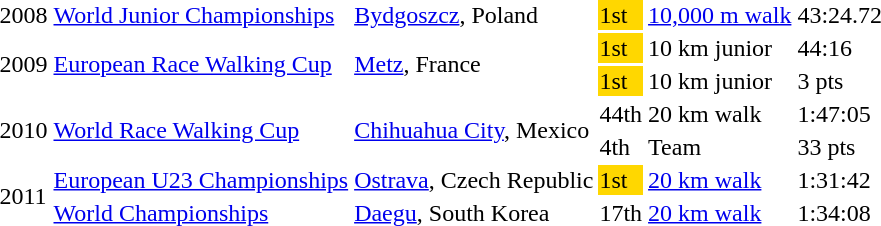<table>
<tr>
<td>2008</td>
<td><a href='#'>World Junior Championships</a></td>
<td><a href='#'>Bydgoszcz</a>, Poland</td>
<td bgcolor=gold>1st</td>
<td><a href='#'>10,000 m walk</a></td>
<td>43:24.72</td>
</tr>
<tr>
<td rowspan=2>2009</td>
<td rowspan=2><a href='#'>European Race Walking Cup</a></td>
<td rowspan=2><a href='#'>Metz</a>, France</td>
<td bgcolor=gold>1st</td>
<td>10 km junior</td>
<td>44:16</td>
</tr>
<tr>
<td bgcolor=gold>1st</td>
<td>10 km junior</td>
<td>3 pts</td>
</tr>
<tr>
<td rowspan=2>2010</td>
<td rowspan=2><a href='#'>World Race Walking Cup</a></td>
<td rowspan=2><a href='#'>Chihuahua City</a>, Mexico</td>
<td>44th</td>
<td>20 km walk</td>
<td>1:47:05</td>
</tr>
<tr>
<td>4th</td>
<td>Team</td>
<td>33 pts</td>
</tr>
<tr>
<td rowspan=2>2011</td>
<td><a href='#'>European U23 Championships</a></td>
<td><a href='#'>Ostrava</a>, Czech Republic</td>
<td bgcolor=gold>1st</td>
<td><a href='#'>20 km walk</a></td>
<td>1:31:42</td>
</tr>
<tr>
<td><a href='#'>World Championships</a></td>
<td><a href='#'>Daegu</a>, South Korea</td>
<td>17th</td>
<td><a href='#'>20 km walk</a></td>
<td>1:34:08</td>
</tr>
</table>
